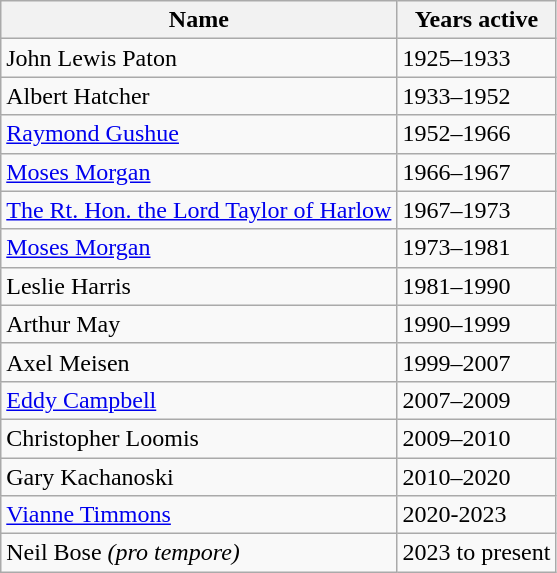<table class="wikitable">
<tr>
<th>Name</th>
<th>Years active</th>
</tr>
<tr>
<td>John Lewis Paton</td>
<td>1925–1933</td>
</tr>
<tr>
<td>Albert Hatcher</td>
<td>1933–1952</td>
</tr>
<tr>
<td><a href='#'>Raymond Gushue</a></td>
<td>1952–1966</td>
</tr>
<tr>
<td><a href='#'>Moses Morgan</a></td>
<td>1966–1967</td>
</tr>
<tr>
<td><a href='#'>The Rt. Hon. the Lord Taylor of Harlow</a></td>
<td>1967–1973</td>
</tr>
<tr>
<td><a href='#'>Moses Morgan</a></td>
<td>1973–1981</td>
</tr>
<tr>
<td>Leslie Harris</td>
<td>1981–1990</td>
</tr>
<tr>
<td>Arthur May</td>
<td>1990–1999</td>
</tr>
<tr>
<td>Axel Meisen</td>
<td>1999–2007</td>
</tr>
<tr>
<td><a href='#'>Eddy Campbell</a></td>
<td>2007–2009</td>
</tr>
<tr>
<td>Christopher Loomis</td>
<td>2009–2010</td>
</tr>
<tr>
<td>Gary Kachanoski</td>
<td>2010–2020</td>
</tr>
<tr>
<td><a href='#'>Vianne Timmons</a></td>
<td>2020-2023</td>
</tr>
<tr>
<td>Neil Bose <em>(pro tempore)</em></td>
<td>2023 to present</td>
</tr>
</table>
